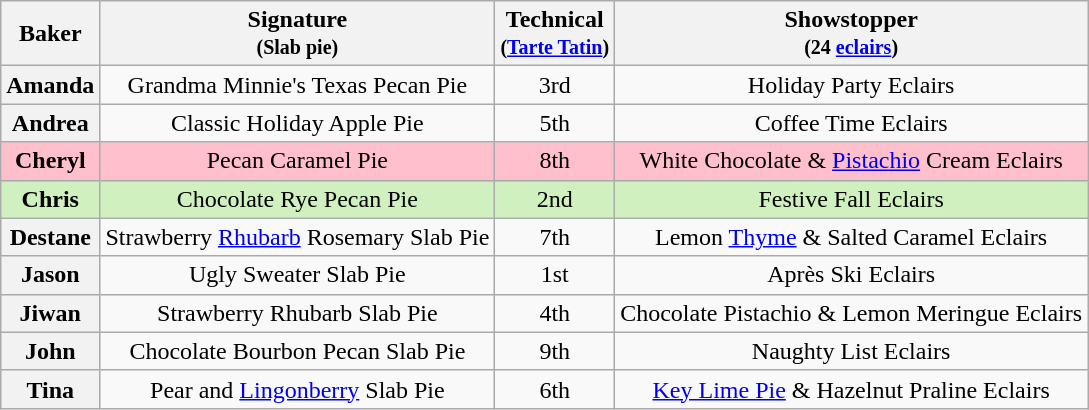<table class="wikitable sortable" style="text-align:center;">
<tr>
<th scope="col">Baker</th>
<th scope="col" class="unsortable">Signature<br><small>(Slab pie)</small></th>
<th scope="col">Technical<br><small>(<a href='#'>Tarte Tatin</a>)</small></th>
<th scope="col" class="unsortable">Showstopper<br><small>(24 <a href='#'>eclairs</a>)</small></th>
</tr>
<tr>
<th scope="row">Amanda</th>
<td>Grandma Minnie's Texas Pecan Pie</td>
<td>3rd</td>
<td>Holiday Party Eclairs</td>
</tr>
<tr>
<th scope="row">Andrea</th>
<td>Classic Holiday Apple Pie</td>
<td>5th</td>
<td>Coffee Time Eclairs</td>
</tr>
<tr style="background:Pink;">
<th scope="row" style="background:Pink;">Cheryl</th>
<td>Pecan Caramel Pie</td>
<td>8th</td>
<td>White Chocolate & <a href='#'>Pistachio</a> Cream Eclairs</td>
</tr>
<tr style="background:#d0f0c0;">
<th scope="row" style="background:#d0f0c0;">Chris</th>
<td>Chocolate Rye Pecan Pie</td>
<td>2nd</td>
<td>Festive Fall Eclairs</td>
</tr>
<tr>
<th scope="row">Destane</th>
<td>Strawberry <a href='#'>Rhubarb</a> Rosemary Slab Pie</td>
<td>7th</td>
<td>Lemon <a href='#'>Thyme</a> & Salted Caramel Eclairs</td>
</tr>
<tr>
<th scope="row">Jason</th>
<td>Ugly Sweater Slab Pie</td>
<td>1st</td>
<td>Après Ski Eclairs</td>
</tr>
<tr>
<th scope="row">Jiwan</th>
<td>Strawberry Rhubarb Slab Pie</td>
<td>4th</td>
<td>Chocolate Pistachio & Lemon Meringue Eclairs</td>
</tr>
<tr>
<th scope="row">John</th>
<td>Chocolate Bourbon Pecan Slab Pie</td>
<td>9th</td>
<td>Naughty List Eclairs</td>
</tr>
<tr>
<th scope="row">Tina</th>
<td>Pear and <a href='#'>Lingonberry</a> Slab Pie</td>
<td>6th</td>
<td><a href='#'>Key Lime Pie</a> & Hazelnut Praline Eclairs</td>
</tr>
</table>
